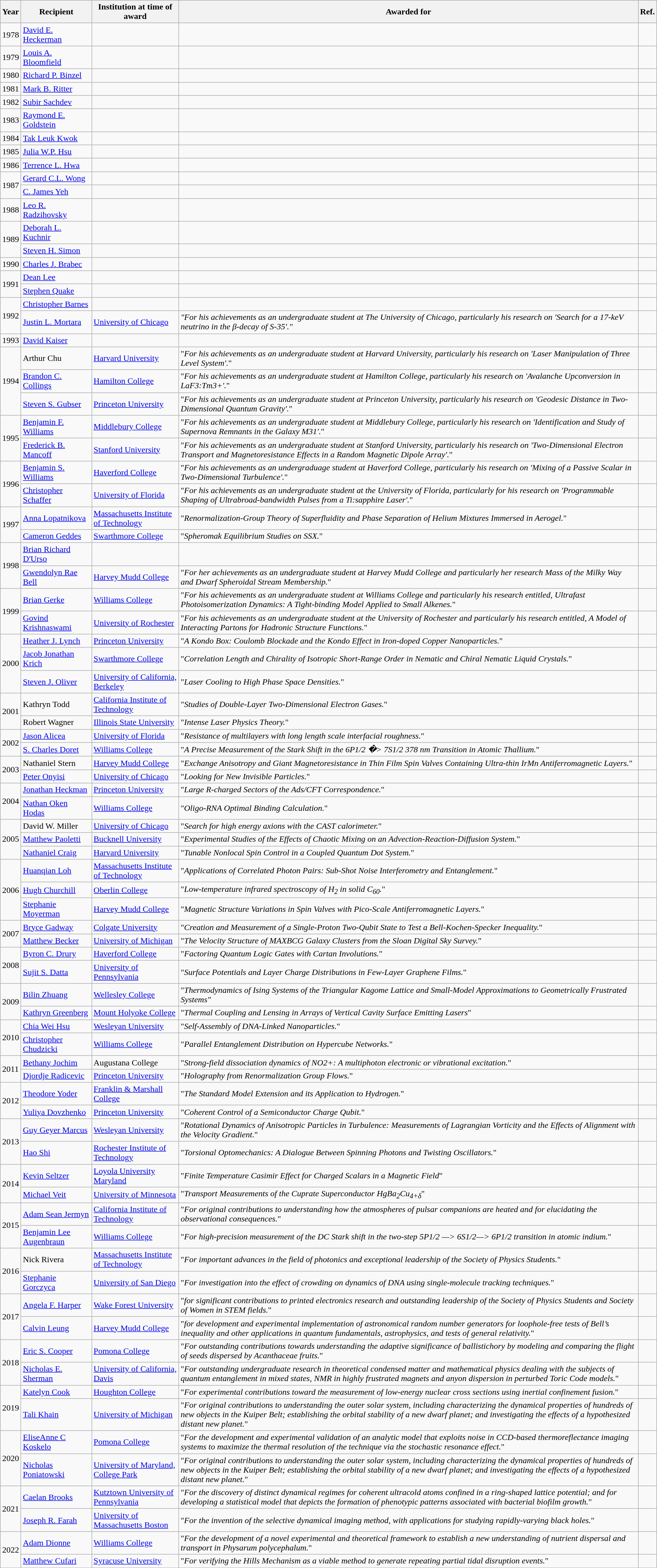<table class="wikitable">
<tr>
<th>Year</th>
<th>Recipient</th>
<th>Institution at time of award</th>
<th>Awarded for</th>
<th>Ref.</th>
</tr>
<tr>
<td>1978</td>
<td><a href='#'>David E. Heckerman</a></td>
<td></td>
<td></td>
<td></td>
</tr>
<tr>
<td>1979</td>
<td><a href='#'>Louis A. Bloomfield</a></td>
<td></td>
<td></td>
<td></td>
</tr>
<tr>
<td>1980</td>
<td><a href='#'>Richard P. Binzel</a></td>
<td></td>
<td></td>
<td></td>
</tr>
<tr>
<td>1981</td>
<td><a href='#'>Mark B. Ritter</a></td>
<td></td>
<td></td>
<td></td>
</tr>
<tr>
<td>1982</td>
<td><a href='#'>Subir Sachdev</a></td>
<td></td>
<td></td>
<td></td>
</tr>
<tr>
<td>1983</td>
<td><a href='#'>Raymond E. Goldstein</a></td>
<td></td>
<td></td>
<td></td>
</tr>
<tr>
<td>1984</td>
<td><a href='#'>Tak Leuk Kwok</a></td>
<td></td>
<td></td>
<td></td>
</tr>
<tr>
<td>1985</td>
<td><a href='#'>Julia W.P. Hsu</a></td>
<td></td>
<td></td>
<td></td>
</tr>
<tr>
<td>1986</td>
<td><a href='#'>Terrence L. Hwa</a></td>
<td></td>
<td></td>
<td></td>
</tr>
<tr>
<td rowspan="2">1987</td>
<td><a href='#'>Gerard C.L. Wong</a></td>
<td></td>
<td></td>
<td></td>
</tr>
<tr>
<td><a href='#'>C. James Yeh</a></td>
<td></td>
<td></td>
<td></td>
</tr>
<tr>
<td>1988</td>
<td><a href='#'>Leo R. Radzihovsky</a></td>
<td></td>
<td></td>
<td></td>
</tr>
<tr>
<td rowspan="2">1989</td>
<td><a href='#'>Deborah L. Kuchnir</a></td>
<td></td>
<td></td>
<td></td>
</tr>
<tr>
<td><a href='#'>Steven H. Simon</a></td>
<td></td>
<td></td>
<td></td>
</tr>
<tr>
<td>1990</td>
<td><a href='#'>Charles J. Brabec</a></td>
<td></td>
<td></td>
<td></td>
</tr>
<tr>
<td rowspan="2">1991</td>
<td><a href='#'>Dean Lee</a></td>
<td></td>
<td></td>
<td></td>
</tr>
<tr>
<td><a href='#'>Stephen Quake</a></td>
<td></td>
<td></td>
<td></td>
</tr>
<tr>
<td rowspan="2">1992</td>
<td><a href='#'>Christopher Barnes</a></td>
<td></td>
<td></td>
<td></td>
</tr>
<tr>
<td><a href='#'>Justin L. Mortara</a></td>
<td><a href='#'>University of Chicago</a></td>
<td><em>"For his achievements as an undergraduate student at The University of Chicago, particularly his research on 'Search for a 17-keV neutrino in the β-decay of S-35'."</em></td>
<td></td>
</tr>
<tr>
<td>1993</td>
<td><a href='#'>David Kaiser</a></td>
<td></td>
<td></td>
<td></td>
</tr>
<tr>
<td rowspan="3">1994</td>
<td>Arthur Chu</td>
<td><a href='#'>Harvard University</a></td>
<td>"<em>For his achievements as an undergraduate student at Harvard University, particularly his research on 'Laser Manipulation of Three Level System'.</em>"</td>
<td></td>
</tr>
<tr>
<td><a href='#'>Brandon C. Collings</a></td>
<td><a href='#'>Hamilton College</a></td>
<td>"<em>For his achievements as an undergraduate student at Hamilton College, particularly his research on 'Avalanche Upconversion in LaF3:Tm3+'.</em>"</td>
<td></td>
</tr>
<tr>
<td><a href='#'>Steven S. Gubser</a></td>
<td><a href='#'>Princeton University</a></td>
<td>"<em>For his achievements as an undergraduate student at Princeton University, particularly his research on 'Geodesic Distance in Two-Dimensional Quantum Gravity'.</em>"</td>
<td></td>
</tr>
<tr>
<td rowspan="2">1995</td>
<td><a href='#'>Benjamin F. Williams</a></td>
<td><a href='#'>Middlebury College</a></td>
<td>"<em>For his achievements as an undergraduate student at Middlebury College, particularly his research on 'Identification and Study of Supernova Remnants in the Galaxy M31'.</em>"</td>
<td></td>
</tr>
<tr>
<td><a href='#'>Frederick B. Mancoff</a></td>
<td><a href='#'>Stanford University</a></td>
<td>"<em>For his achievements as an undergraduate student at Stanford University, particularly his research on 'Two-Dimensional Electron Transport and Magnetoresistance Effects in a Random Magnetic Dipole Array'.</em>"</td>
<td></td>
</tr>
<tr>
<td rowspan="2">1996</td>
<td><a href='#'>Benjamin S. Williams</a></td>
<td><a href='#'>Haverford College</a></td>
<td>"<em>For his achievements as an undergraduage student at Haverford College, particularly his research on 'Mixing of a Passive Scalar in Two-Dimensional Turbulence'.</em>"</td>
<td></td>
</tr>
<tr>
<td><a href='#'>Christopher Schaffer</a></td>
<td><a href='#'>University of Florida</a></td>
<td>"<em>For his achievements as an undergraduate student at the University of Florida, particularly for his research on 'Programmable Shaping of Ultrabroad-bandwidth Pulses from a Ti:sapphire Laser'.</em>"</td>
<td></td>
</tr>
<tr>
<td rowspan="2">1997</td>
<td><a href='#'>Anna Lopatnikova</a></td>
<td><a href='#'>Massachusetts Institute of Technology</a></td>
<td>"<em>Renormalization-Group Theory of Superfluidity and Phase Separation of Helium Mixtures Immersed in Aerogel.</em>"</td>
<td></td>
</tr>
<tr>
<td><a href='#'>Cameron Geddes</a></td>
<td><a href='#'>Swarthmore College</a></td>
<td>"<em>Spheromak Equilibrium Studies on SSX.</em>"</td>
<td></td>
</tr>
<tr>
<td rowspan="2">1998</td>
<td><a href='#'>Brian Richard D'Urso</a></td>
<td></td>
<td></td>
<td></td>
</tr>
<tr>
<td><a href='#'>Gwendolyn Rae Bell</a></td>
<td><a href='#'>Harvey Mudd College</a></td>
<td>"<em>For her achievements as an undergraduate student at Harvey Mudd College and particularly her research Mass of the Milky Way and Dwarf Spheroidal Stream Membership.</em>"</td>
<td></td>
</tr>
<tr>
<td rowspan="2">1999</td>
<td><a href='#'>Brian Gerke</a></td>
<td><a href='#'>Williams College</a></td>
<td>"<em>For his achievements as an undergraduate student at Williams College and particularly his research entitled, Ultrafast Photoisomerization Dynamics: A Tight-binding Model Applied to Small Alkenes.</em>"</td>
<td></td>
</tr>
<tr>
<td><a href='#'>Govind Krishnaswami</a></td>
<td><a href='#'>University of Rochester</a></td>
<td>"<em>For his achievements as an undergraduate student at the University of Rochester and particularly his research entitled, A Model of Interacting Partons for Hadronic Structure Functions.</em>"</td>
<td></td>
</tr>
<tr>
<td rowspan="3">2000</td>
<td><a href='#'>Heather J. Lynch</a></td>
<td><a href='#'>Princeton University</a></td>
<td>"<em>A Kondo Box: Coulomb Blockade and the Kondo Effect in Iron-doped Copper Nanoparticles.</em>"</td>
<td></td>
</tr>
<tr>
<td><a href='#'>Jacob Jonathan Krich</a></td>
<td><a href='#'>Swarthmore College</a></td>
<td>"<em>Correlation Length and Chirality of Isotropic Short-Range Order in Nematic and Chiral Nematic Liquid Crystals.</em>"</td>
<td></td>
</tr>
<tr>
<td><a href='#'>Steven J. Oliver</a></td>
<td><a href='#'>University of California, Berkeley</a></td>
<td>"<em>Laser Cooling to High Phase Space Densities.</em>"</td>
<td></td>
</tr>
<tr>
<td rowspan="2">2001</td>
<td>Kathryn Todd</td>
<td><a href='#'>California Institute of Technology</a></td>
<td>"<em>Studies of Double-Layer Two-Dimensional Electron Gases.</em>"</td>
<td></td>
</tr>
<tr>
<td>Robert Wagner</td>
<td><a href='#'>Illinois State University</a></td>
<td>"<em>Intense Laser Physics Theory.</em>"</td>
<td></td>
</tr>
<tr>
<td rowspan="2">2002</td>
<td><a href='#'>Jason Alicea</a></td>
<td><a href='#'>University of Florida</a></td>
<td>"<em>Resistance of multilayers with long length scale interfacial roughness.</em>"</td>
<td></td>
</tr>
<tr>
<td><a href='#'>S. Charles Doret</a></td>
<td><a href='#'>Williams College</a></td>
<td>"<em>A Precise Measurement of the Stark Shift in the 6P1/2 �> 7S1/2 378 nm Transition in Atomic Thallium.</em>"</td>
<td></td>
</tr>
<tr>
<td rowspan="2">2003</td>
<td>Nathaniel Stern</td>
<td><a href='#'>Harvey Mudd College</a></td>
<td>"<em>Exchange Anisotropy and Giant Magnetoresistance in Thin Film Spin Valves Containing Ultra-thin IrMn Antiferromagnetic Layers.</em>"</td>
<td></td>
</tr>
<tr>
<td><a href='#'>Peter Onyisi</a></td>
<td><a href='#'>University of Chicago</a></td>
<td>"<em>Looking for New Invisible Particles.</em>"</td>
<td></td>
</tr>
<tr>
<td rowspan="2">2004</td>
<td><a href='#'>Jonathan Heckman</a></td>
<td><a href='#'>Princeton University</a></td>
<td>"<em>Large R-charged Sectors of the Ads/CFT Correspondence.</em>"</td>
<td></td>
</tr>
<tr>
<td><a href='#'>Nathan Oken Hodas</a></td>
<td><a href='#'>Williams College</a></td>
<td>"<em>Oligo-RNA Optimal Binding Calculation.</em>"</td>
<td></td>
</tr>
<tr>
<td rowspan="3">2005</td>
<td>David W. Miller</td>
<td><a href='#'>University of Chicago</a></td>
<td>"<em>Search for high energy axions with the CAST calorimeter.</em>"</td>
<td></td>
</tr>
<tr>
<td><a href='#'>Matthew Paoletti</a></td>
<td><a href='#'>Bucknell University</a></td>
<td>"<em>Experimental Studies of the Effects of Chaotic Mixing on an Advection-Reaction-Diffusion System.</em>"</td>
<td></td>
</tr>
<tr>
<td><a href='#'>Nathaniel Craig</a></td>
<td><a href='#'>Harvard University</a></td>
<td>"<em>Tunable Nonlocal Spin Control in a Coupled Quantum Dot System.</em>"</td>
<td></td>
</tr>
<tr>
<td rowspan="3">2006</td>
<td><a href='#'>Huanqian Loh</a></td>
<td><a href='#'>Massachusetts Institute of Technology</a></td>
<td>"<em>Applications of Correlated Photon Pairs: Sub-Shot Noise Interferometry and Entanglement.</em>"</td>
<td></td>
</tr>
<tr>
<td><a href='#'>Hugh Churchill</a></td>
<td><a href='#'>Oberlin College</a></td>
<td>"<em>Low-temperature infrared spectroscopy of H<sub>2</sub> in solid C<sub>60</sub>.</em>"</td>
<td></td>
</tr>
<tr>
<td><a href='#'>Stephanie Moyerman</a></td>
<td><a href='#'>Harvey Mudd College</a></td>
<td>"<em>Magnetic Structure Variations in Spin Valves with Pico-Scale Antiferromagnetic Layers.</em>"</td>
<td></td>
</tr>
<tr>
<td rowspan="2">2007</td>
<td><a href='#'>Bryce Gadway</a></td>
<td><a href='#'>Colgate University</a></td>
<td>"<em>Creation and Measurement of a Single-Proton Two-Qubit State to Test a Bell-Kochen-Specker Inequality.</em>"</td>
<td></td>
</tr>
<tr>
<td><a href='#'>Matthew Becker</a></td>
<td><a href='#'>University of Michigan</a></td>
<td>"<em>The Velocity Structure of MAXBCG Galaxy Clusters from the Sloan Digital Sky Survey.</em>"</td>
<td></td>
</tr>
<tr>
<td rowspan="2">2008</td>
<td><a href='#'>Byron C. Drury</a></td>
<td><a href='#'>Haverford College</a></td>
<td>"<em>Factoring Quantum Logic Gates with Cartan Involutions.</em>"</td>
<td></td>
</tr>
<tr>
<td><a href='#'>Sujit S. Datta</a></td>
<td><a href='#'>University of Pennsylvania</a></td>
<td>"<em>Surface Potentials and Layer Charge Distributions in Few-Layer Graphene Films.</em>"</td>
<td></td>
</tr>
<tr>
<td rowspan="2">2009</td>
<td><a href='#'>Bilin Zhuang</a></td>
<td><a href='#'>Wellesley College</a></td>
<td>"<em>Thermodynamics of Ising Systems of the Triangular Kagome Lattice and Small-Model Approximations to Geometrically Frustrated Systems"</em></td>
<td></td>
</tr>
<tr>
<td><a href='#'>Kathryn Greenberg</a></td>
<td><a href='#'>Mount Holyoke College</a></td>
<td>"<em>Thermal Coupling and Lensing in Arrays of Vertical Cavity Surface Emitting Lasers</em>"</td>
<td></td>
</tr>
<tr>
<td rowspan="2">2010</td>
<td><a href='#'>Chia Wei Hsu</a></td>
<td><a href='#'>Wesleyan University</a></td>
<td>"<em>Self-Assembly of DNA-Linked Nanoparticles.</em>"</td>
<td></td>
</tr>
<tr>
<td><a href='#'>Christopher Chudzicki</a></td>
<td><a href='#'>Williams College</a></td>
<td>"<em>Parallel Entanglement Distribution on Hypercube Networks.</em>"</td>
<td></td>
</tr>
<tr>
<td rowspan="2">2011</td>
<td><a href='#'>Bethany Jochim</a></td>
<td>Augustana College</td>
<td>"<em>Strong-field dissociation dynamics of NO2+: A multiphoton electronic or vibrational excitation.</em>"</td>
<td></td>
</tr>
<tr>
<td><a href='#'>Djordje Radicevic</a></td>
<td><a href='#'>Princeton University</a></td>
<td>"<em>Holography from Renormalization Group Flows.</em>"</td>
<td></td>
</tr>
<tr>
<td rowspan="2">2012</td>
<td><a href='#'>Theodore Yoder</a></td>
<td><a href='#'>Franklin & Marshall College</a></td>
<td>"<em>The Standard Model Extension and its Application to Hydrogen.</em>"</td>
<td></td>
</tr>
<tr>
<td><a href='#'>Yuliya Dovzhenko</a></td>
<td><a href='#'>Princeton University</a></td>
<td>"<em>Coherent Control of a Semiconductor Charge Qubit.</em>"</td>
<td></td>
</tr>
<tr>
<td rowspan="2">2013</td>
<td><a href='#'>Guy Geyer Marcus</a></td>
<td><a href='#'>Wesleyan University</a></td>
<td>"<em>Rotational Dynamics of Anisotropic Particles in Turbulence: Measurements of Lagrangian Vorticity and the Effects of Alignment with the Velocity Gradient.</em>"</td>
<td></td>
</tr>
<tr>
<td><a href='#'>Hao Shi</a></td>
<td><a href='#'>Rochester Institute of Technology</a></td>
<td>"<em>Torsional Optomechanics: A Dialogue Between Spinning Photons and Twisting Oscillators.</em>"</td>
<td></td>
</tr>
<tr>
<td rowspan="2">2014</td>
<td><a href='#'>Kevin Seltzer</a></td>
<td><a href='#'>Loyola University Maryland</a></td>
<td>"<em>Finite Temperature Casimir Effect for Charged Scalars in a Magnetic Field</em>"</td>
<td></td>
</tr>
<tr>
<td><a href='#'>Michael Veit</a></td>
<td><a href='#'>University of Minnesota</a></td>
<td>"<em>Transport Measurements of the Cuprate Superconductor HgBa<sub>2</sub>Cu<sub>4+δ</sub></em>"</td>
<td></td>
</tr>
<tr>
<td rowspan="2">2015</td>
<td><a href='#'>Adam Sean Jermyn</a></td>
<td><a href='#'>California Institute of Technology</a></td>
<td>"<em>For original contributions to understanding how the atmospheres of pulsar companions are heated and for elucidating the observational consequences.</em>"</td>
<td></td>
</tr>
<tr>
<td><a href='#'>Benjamin Lee Augenbraun</a></td>
<td><a href='#'>Williams College</a></td>
<td>"<em>For high-precision measurement of the DC Stark shift in the two-step 5P1/2 —> 6S1/2—> 6P1/2 transition in atomic indium.</em>"</td>
<td></td>
</tr>
<tr>
<td rowspan="2">2016</td>
<td>Nick Rivera</td>
<td><a href='#'>Massachusetts Institute of Technology</a></td>
<td>"<em>For important advances in the field of photonics and exceptional leadership of the Society of Physics Students.</em>"</td>
<td></td>
</tr>
<tr>
<td><a href='#'>Stephanie Gorczyca</a></td>
<td><a href='#'>University of San Diego</a></td>
<td>"<em>For investigation into the effect of crowding on dynamics of DNA using single-molecule tracking techniques.</em>"</td>
<td></td>
</tr>
<tr>
<td rowspan="2">2017</td>
<td><a href='#'>Angela F. Harper</a></td>
<td><a href='#'>Wake Forest University</a></td>
<td>"<em>for significant contributions to printed electronics research and outstanding leadership of the Society of Physics Students and Society of Women in STEM fields.</em>"</td>
<td></td>
</tr>
<tr>
<td><a href='#'>Calvin Leung</a></td>
<td><a href='#'>Harvey Mudd College</a></td>
<td>"<em>for development and experimental implementation of astronomical random number generators for loophole-free tests of Bell’s inequality and other applications in quantum fundamentals, astrophysics, and tests of general relativity.</em>"</td>
<td></td>
</tr>
<tr>
<td rowspan="2">2018</td>
<td><a href='#'>Eric S. Cooper</a></td>
<td><a href='#'>Pomona College</a></td>
<td>"<em>For outstanding contributions towards understanding the adaptive significance of ballistichory by modeling and comparing the flight of seeds dispersed by Acanthaceae fruits.</em>"</td>
<td></td>
</tr>
<tr>
<td><a href='#'>Nicholas E. Sherman</a></td>
<td><a href='#'>University of California, Davis</a></td>
<td>"<em>For outstanding undergraduate research in theoretical condensed matter and mathematical physics dealing with the subjects of quantum entanglement in mixed states, NMR in highly frustrated magnets and anyon dispersion in perturbed Toric Code models.</em>"</td>
<td></td>
</tr>
<tr>
<td rowspan="2">2019</td>
<td><a href='#'>Katelyn Cook</a></td>
<td><a href='#'>Houghton College</a></td>
<td>"<em>For experimental contributions toward the measurement of low-energy nuclear cross sections using inertial confinement fusion.</em>"</td>
<td></td>
</tr>
<tr>
<td><a href='#'>Tali Khain</a></td>
<td><a href='#'>University of Michigan</a></td>
<td>"<em>For original contributions to understanding the outer solar system, including characterizing the dynamical properties of hundreds of new objects in the Kuiper Belt; establishing the orbital stability of a new dwarf planet; and investigating the effects of a hypothesized distant new planet.</em>"</td>
<td></td>
</tr>
<tr>
<td rowspan="2">2020</td>
<td><a href='#'>EliseAnne C Koskelo</a></td>
<td><a href='#'>Pomona College</a></td>
<td>"<em>For the development and experimental validation of an analytic model that exploits noise in CCD-based thermoreflectance imaging systems to maximize the thermal resolution of the technique via the stochastic resonance effect.</em>"</td>
<td></td>
</tr>
<tr>
<td><a href='#'>Nicholas Poniatowski</a></td>
<td><a href='#'>University of Maryland, College Park</a></td>
<td>"<em>For original contributions to understanding the outer solar system, including characterizing the dynamical properties of hundreds of new objects in the Kuiper Belt; establishing the orbital stability of a new dwarf planet; and investigating the effects of a hypothesized distant new planet.</em>"</td>
<td></td>
</tr>
<tr>
<td rowspan="2">2021</td>
<td><a href='#'>Caelan Brooks</a></td>
<td><a href='#'>Kutztown University of Pennsylvania</a></td>
<td>"<em>For the discovery of distinct dynamical regimes for coherent ultracold atoms confined in a ring-shaped lattice potential; and for developing a statistical model that depicts the formation of phenotypic patterns associated with bacterial biofilm growth.</em>"</td>
<td></td>
</tr>
<tr>
<td><a href='#'>Joseph R. Farah</a></td>
<td><a href='#'>University of Massachusetts Boston</a></td>
<td>"<em>For the invention of the selective dynamical imaging method, with applications for studying rapidly-varying black holes.</em>"</td>
<td></td>
</tr>
<tr>
<td rowspan="2">2022</td>
<td><a href='#'>Adam Dionne</a></td>
<td><a href='#'>Williams College</a></td>
<td>"<em>For the development of a novel experimental and theoretical framework to establish a new understanding of nutrient dispersal and transport in Physarum polycephalum.</em>"</td>
<td></td>
</tr>
<tr>
<td><a href='#'>Matthew Cufari</a></td>
<td><a href='#'>Syracuse University</a></td>
<td>"<em>For verifying the Hills Mechanism as a viable method to generate repeating partial tidal disruption events.</em>"</td>
<td></td>
</tr>
</table>
